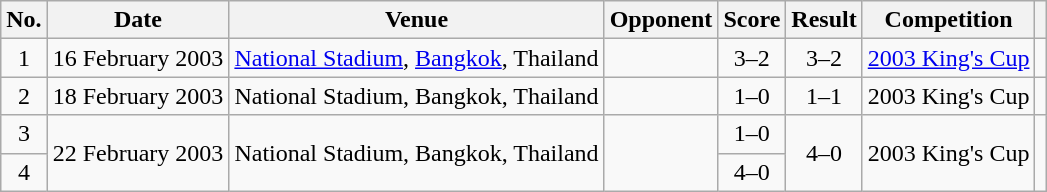<table class="wikitable sortable">
<tr>
<th scope="col">No.</th>
<th scope="col">Date</th>
<th scope="col">Venue</th>
<th scope="col">Opponent</th>
<th scope="col">Score</th>
<th scope="col">Result</th>
<th scope="col">Competition</th>
<th scope="col" class="unsortable"></th>
</tr>
<tr>
<td align="center">1</td>
<td>16 February 2003</td>
<td><a href='#'>National Stadium</a>, <a href='#'>Bangkok</a>, Thailand</td>
<td></td>
<td align="center">3–2</td>
<td align="center">3–2</td>
<td><a href='#'>2003 King's Cup</a></td>
<td></td>
</tr>
<tr>
<td align="center">2</td>
<td>18 February 2003</td>
<td>National Stadium, Bangkok, Thailand</td>
<td></td>
<td align="center">1–0</td>
<td align="center">1–1</td>
<td>2003 King's Cup</td>
<td></td>
</tr>
<tr>
<td align="center">3</td>
<td rowspan="2">22 February 2003</td>
<td rowspan="2">National Stadium, Bangkok, Thailand</td>
<td rowspan="2"></td>
<td align="center">1–0</td>
<td rowspan="2" style="text-align:center">4–0</td>
<td rowspan="2">2003 King's Cup</td>
<td rowspan="2"></td>
</tr>
<tr>
<td align="center">4</td>
<td align="center">4–0</td>
</tr>
</table>
